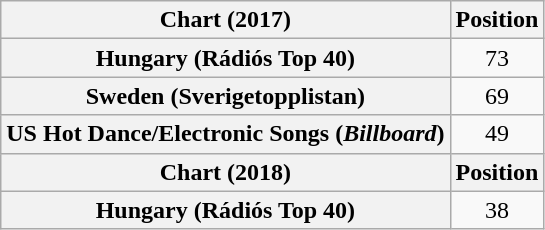<table class="wikitable plainrowheaders" style="text-align:center">
<tr>
<th scope="col">Chart (2017)</th>
<th scope="col">Position</th>
</tr>
<tr>
<th scope="row">Hungary (Rádiós Top 40)</th>
<td>73</td>
</tr>
<tr>
<th scope="row">Sweden (Sverigetopplistan)</th>
<td>69</td>
</tr>
<tr>
<th scope="row">US Hot Dance/Electronic Songs (<em>Billboard</em>)</th>
<td>49</td>
</tr>
<tr>
<th scope="col">Chart (2018)</th>
<th scope="col">Position</th>
</tr>
<tr>
<th scope="row">Hungary (Rádiós Top 40)</th>
<td>38</td>
</tr>
</table>
